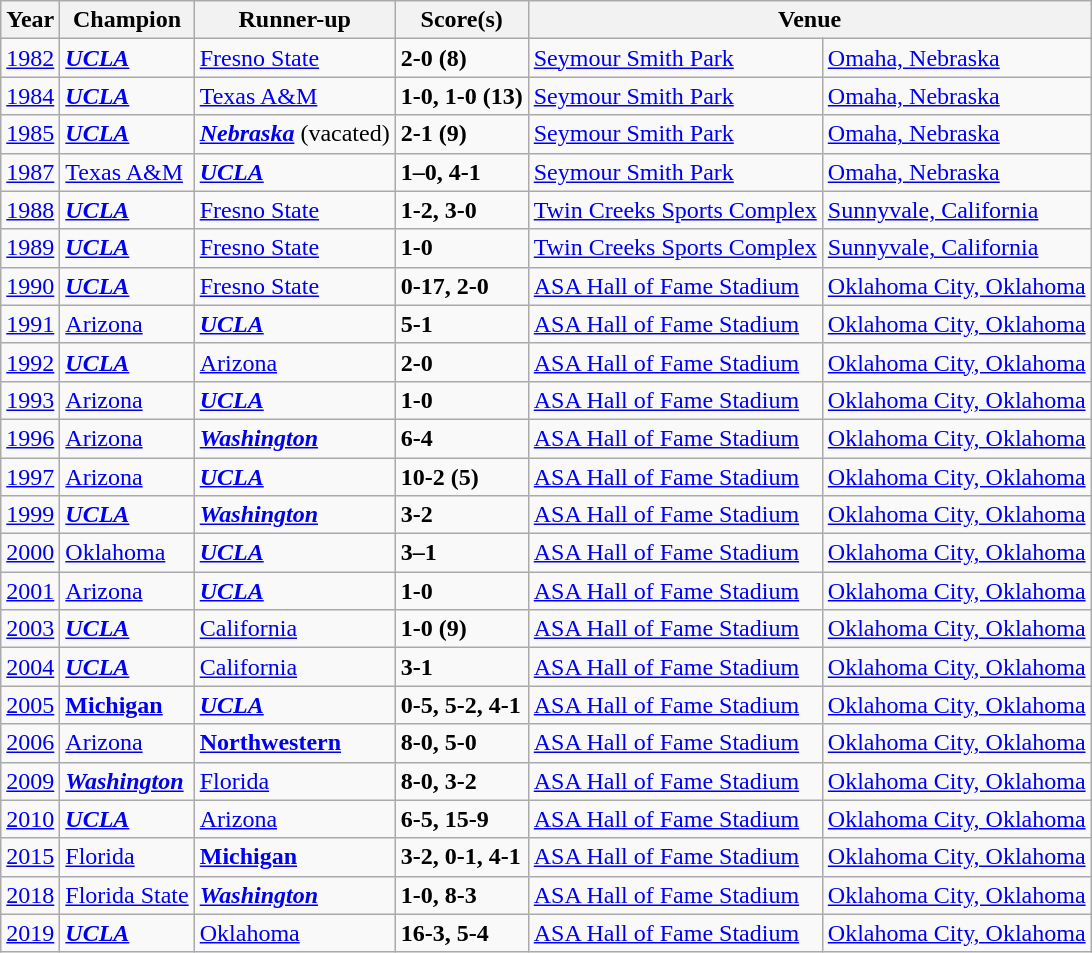<table class="wikitable">
<tr>
<th>Year</th>
<th>Champion</th>
<th>Runner-up</th>
<th>Score(s)</th>
<th colspan=2>Venue</th>
</tr>
<tr>
<td><a href='#'>1982</a></td>
<td><strong><em><a href='#'>UCLA</a></em></strong></td>
<td><a href='#'>Fresno State</a></td>
<td><strong>2-0 (8)</strong></td>
<td><a href='#'>Seymour Smith Park</a></td>
<td><a href='#'>Omaha, Nebraska</a></td>
</tr>
<tr>
<td><a href='#'>1984</a></td>
<td><strong><em><a href='#'>UCLA</a></em></strong> </td>
<td><a href='#'>Texas A&M</a></td>
<td><strong>1-0, 1-0 (13)</strong></td>
<td><a href='#'>Seymour Smith Park</a></td>
<td><a href='#'>Omaha, Nebraska</a></td>
</tr>
<tr>
<td><a href='#'>1985</a></td>
<td><strong><em><a href='#'>UCLA</a></em></strong> </td>
<td><strong><em><a href='#'>Nebraska</a></em></strong> (vacated)</td>
<td><strong>2-1 (9)</strong></td>
<td><a href='#'>Seymour Smith Park</a></td>
<td><a href='#'>Omaha, Nebraska</a></td>
</tr>
<tr>
<td><a href='#'>1987</a></td>
<td><a href='#'>Texas A&M</a> </td>
<td><strong><em><a href='#'>UCLA</a></em></strong></td>
<td><strong>1–0, 4-1</strong></td>
<td><a href='#'>Seymour Smith Park</a></td>
<td><a href='#'>Omaha, Nebraska</a></td>
</tr>
<tr>
<td><a href='#'>1988</a></td>
<td><strong><em><a href='#'>UCLA</a></em></strong> </td>
<td><a href='#'>Fresno State</a></td>
<td><strong>1-2, 3-0</strong></td>
<td><a href='#'>Twin Creeks Sports Complex</a></td>
<td><a href='#'>Sunnyvale, California</a></td>
</tr>
<tr>
<td><a href='#'>1989</a></td>
<td><strong><em><a href='#'>UCLA</a></em></strong> </td>
<td><a href='#'>Fresno State</a></td>
<td><strong>1-0</strong></td>
<td><a href='#'>Twin Creeks Sports Complex</a></td>
<td><a href='#'>Sunnyvale, California</a></td>
</tr>
<tr>
<td><a href='#'>1990</a></td>
<td><strong><em><a href='#'>UCLA</a></em></strong> </td>
<td><a href='#'>Fresno State</a></td>
<td><strong>0-17, 2-0</strong></td>
<td><a href='#'>ASA Hall of Fame Stadium</a></td>
<td><a href='#'>Oklahoma City, Oklahoma</a></td>
</tr>
<tr>
<td><a href='#'>1991</a></td>
<td><a href='#'>Arizona</a></td>
<td><strong><em><a href='#'>UCLA</a></em></strong></td>
<td><strong>5-1</strong></td>
<td><a href='#'>ASA Hall of Fame Stadium</a></td>
<td><a href='#'>Oklahoma City, Oklahoma</a></td>
</tr>
<tr>
<td><a href='#'>1992</a></td>
<td><strong><em><a href='#'>UCLA</a></em></strong> </td>
<td><a href='#'>Arizona</a></td>
<td><strong>2-0</strong></td>
<td><a href='#'>ASA Hall of Fame Stadium</a></td>
<td><a href='#'>Oklahoma City, Oklahoma</a></td>
</tr>
<tr>
<td><a href='#'>1993</a></td>
<td><a href='#'>Arizona</a> </td>
<td><strong><em><a href='#'>UCLA</a></em></strong></td>
<td><strong>1-0</strong></td>
<td><a href='#'>ASA Hall of Fame Stadium</a></td>
<td><a href='#'>Oklahoma City, Oklahoma</a></td>
</tr>
<tr>
<td><a href='#'>1996</a></td>
<td><a href='#'>Arizona</a> </td>
<td><strong><em><a href='#'>Washington</a></em></strong></td>
<td><strong>6-4</strong></td>
<td><a href='#'>ASA Hall of Fame Stadium</a></td>
<td><a href='#'>Oklahoma City, Oklahoma</a></td>
</tr>
<tr>
<td><a href='#'>1997</a></td>
<td><a href='#'>Arizona</a> </td>
<td><strong><em><a href='#'>UCLA</a></em></strong></td>
<td><strong>10-2 (5)</strong></td>
<td><a href='#'>ASA Hall of Fame Stadium</a></td>
<td><a href='#'>Oklahoma City, Oklahoma</a></td>
</tr>
<tr>
<td><a href='#'>1999</a></td>
<td><strong><em><a href='#'>UCLA</a></em></strong> </td>
<td><strong><em><a href='#'>Washington</a></em></strong></td>
<td><strong>3-2</strong></td>
<td><a href='#'>ASA Hall of Fame Stadium</a></td>
<td><a href='#'>Oklahoma City, Oklahoma</a></td>
</tr>
<tr>
<td><a href='#'>2000</a></td>
<td><a href='#'>Oklahoma</a></td>
<td><strong><em><a href='#'>UCLA</a></em></strong></td>
<td><strong>3–1</strong></td>
<td><a href='#'>ASA Hall of Fame Stadium</a></td>
<td><a href='#'>Oklahoma City, Oklahoma</a></td>
</tr>
<tr>
<td><a href='#'>2001</a></td>
<td><a href='#'>Arizona</a> </td>
<td><strong><em><a href='#'>UCLA</a></em></strong></td>
<td><strong>1-0</strong></td>
<td><a href='#'>ASA Hall of Fame Stadium</a></td>
<td><a href='#'>Oklahoma City, Oklahoma</a></td>
</tr>
<tr>
<td><a href='#'>2003</a></td>
<td><strong><em><a href='#'>UCLA</a></em></strong> </td>
<td><a href='#'>California</a></td>
<td><strong>1-0 (9)</strong></td>
<td><a href='#'>ASA Hall of Fame Stadium</a></td>
<td><a href='#'>Oklahoma City, Oklahoma</a></td>
</tr>
<tr>
<td><a href='#'>2004</a></td>
<td><strong><em><a href='#'>UCLA</a></em></strong> </td>
<td><a href='#'>California</a></td>
<td><strong>3-1</strong></td>
<td><a href='#'>ASA Hall of Fame Stadium</a></td>
<td><a href='#'>Oklahoma City, Oklahoma</a></td>
</tr>
<tr>
<td><a href='#'>2005</a></td>
<td><strong><a href='#'>Michigan</a></strong></td>
<td><strong><em><a href='#'>UCLA</a></em></strong></td>
<td><strong>0-5, 5-2, 4-1</strong></td>
<td><a href='#'>ASA Hall of Fame Stadium</a></td>
<td><a href='#'>Oklahoma City, Oklahoma</a></td>
</tr>
<tr>
<td><a href='#'>2006</a></td>
<td><a href='#'>Arizona</a> </td>
<td><strong><a href='#'>Northwestern</a></strong></td>
<td><strong>8-0, 5-0</strong></td>
<td><a href='#'>ASA Hall of Fame Stadium</a></td>
<td><a href='#'>Oklahoma City, Oklahoma</a></td>
</tr>
<tr>
<td><a href='#'>2009</a></td>
<td><strong><em><a href='#'>Washington</a></em></strong></td>
<td><a href='#'>Florida</a></td>
<td><strong>8-0, 3-2</strong></td>
<td><a href='#'>ASA Hall of Fame Stadium</a></td>
<td><a href='#'>Oklahoma City, Oklahoma</a></td>
</tr>
<tr>
<td><a href='#'>2010</a></td>
<td><strong><em><a href='#'>UCLA</a></em></strong> </td>
<td><a href='#'>Arizona</a></td>
<td><strong>6-5, 15-9</strong></td>
<td><a href='#'>ASA Hall of Fame Stadium</a></td>
<td><a href='#'>Oklahoma City, Oklahoma</a></td>
</tr>
<tr>
<td><a href='#'>2015</a></td>
<td><a href='#'>Florida</a> </td>
<td><strong><a href='#'>Michigan</a></strong></td>
<td><strong>3-2, 0-1, 4-1</strong></td>
<td><a href='#'>ASA Hall of Fame Stadium</a></td>
<td><a href='#'>Oklahoma City, Oklahoma</a></td>
</tr>
<tr>
<td><a href='#'>2018</a></td>
<td><a href='#'>Florida State</a></td>
<td><strong><em><a href='#'>Washington</a></em></strong></td>
<td><strong>1-0, 8-3</strong></td>
<td><a href='#'>ASA Hall of Fame Stadium</a></td>
<td><a href='#'>Oklahoma City, Oklahoma</a></td>
</tr>
<tr>
<td><a href='#'>2019</a></td>
<td><strong><em><a href='#'>UCLA</a></em></strong> </td>
<td><a href='#'>Oklahoma</a></td>
<td><strong>16-3, 5-4</strong></td>
<td><a href='#'>ASA Hall of Fame Stadium</a></td>
<td><a href='#'>Oklahoma City, Oklahoma</a></td>
</tr>
</table>
